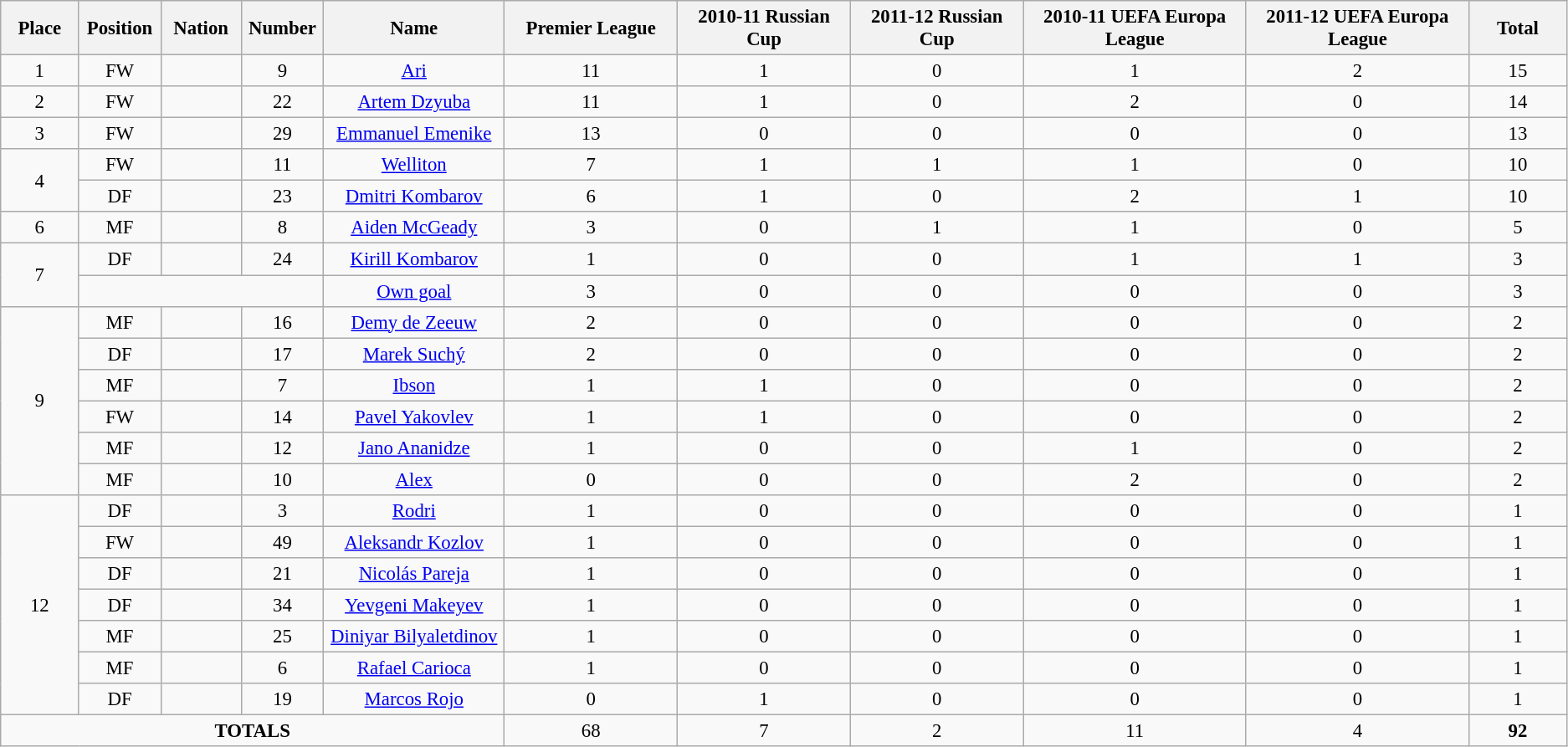<table class="wikitable" style="font-size: 95%; text-align: center;">
<tr>
<th width=60>Place</th>
<th width=60>Position</th>
<th width=60>Nation</th>
<th width=60>Number</th>
<th width=150>Name</th>
<th width=150>Premier League</th>
<th width=150>2010-11 Russian Cup</th>
<th width=150>2011-12 Russian Cup</th>
<th width=200>2010-11 UEFA Europa League</th>
<th width=200>2011-12 UEFA Europa League</th>
<th width=80>Total</th>
</tr>
<tr>
<td>1</td>
<td>FW</td>
<td></td>
<td>9</td>
<td><a href='#'>Ari</a></td>
<td>11</td>
<td>1</td>
<td>0</td>
<td>1</td>
<td>2</td>
<td>15</td>
</tr>
<tr>
<td>2</td>
<td>FW</td>
<td></td>
<td>22</td>
<td><a href='#'>Artem Dzyuba</a></td>
<td>11</td>
<td>1</td>
<td>0</td>
<td>2</td>
<td>0</td>
<td>14</td>
</tr>
<tr>
<td>3</td>
<td>FW</td>
<td></td>
<td>29</td>
<td><a href='#'>Emmanuel Emenike</a></td>
<td>13</td>
<td>0</td>
<td>0</td>
<td>0</td>
<td>0</td>
<td>13</td>
</tr>
<tr>
<td rowspan="2">4</td>
<td>FW</td>
<td></td>
<td>11</td>
<td><a href='#'>Welliton</a></td>
<td>7</td>
<td>1</td>
<td>1</td>
<td>1</td>
<td>0</td>
<td>10</td>
</tr>
<tr>
<td>DF</td>
<td></td>
<td>23</td>
<td><a href='#'>Dmitri Kombarov</a></td>
<td>6</td>
<td>1</td>
<td>0</td>
<td>2</td>
<td>1</td>
<td>10</td>
</tr>
<tr>
<td>6</td>
<td>MF</td>
<td></td>
<td>8</td>
<td><a href='#'>Aiden McGeady</a></td>
<td>3</td>
<td>0</td>
<td>1</td>
<td>1</td>
<td>0</td>
<td>5</td>
</tr>
<tr>
<td rowspan="2">7</td>
<td>DF</td>
<td></td>
<td>24</td>
<td><a href='#'>Kirill Kombarov</a></td>
<td>1</td>
<td>0</td>
<td>0</td>
<td>1</td>
<td>1</td>
<td>3</td>
</tr>
<tr>
<td colspan="3"></td>
<td><a href='#'>Own goal</a></td>
<td>3</td>
<td>0</td>
<td>0</td>
<td>0</td>
<td>0</td>
<td>3</td>
</tr>
<tr>
<td rowspan="6">9</td>
<td>MF</td>
<td></td>
<td>16</td>
<td><a href='#'>Demy de Zeeuw</a></td>
<td>2</td>
<td>0</td>
<td>0</td>
<td>0</td>
<td>0</td>
<td>2</td>
</tr>
<tr>
<td>DF</td>
<td></td>
<td>17</td>
<td><a href='#'>Marek Suchý</a></td>
<td>2</td>
<td>0</td>
<td>0</td>
<td>0</td>
<td>0</td>
<td>2</td>
</tr>
<tr>
<td>MF</td>
<td></td>
<td>7</td>
<td><a href='#'>Ibson</a></td>
<td>1</td>
<td>1</td>
<td>0</td>
<td>0</td>
<td>0</td>
<td>2</td>
</tr>
<tr>
<td>FW</td>
<td></td>
<td>14</td>
<td><a href='#'>Pavel Yakovlev</a></td>
<td>1</td>
<td>1</td>
<td>0</td>
<td>0</td>
<td>0</td>
<td>2</td>
</tr>
<tr>
<td>MF</td>
<td></td>
<td>12</td>
<td><a href='#'>Jano Ananidze</a></td>
<td>1</td>
<td>0</td>
<td>0</td>
<td>1</td>
<td>0</td>
<td>2</td>
</tr>
<tr>
<td>MF</td>
<td></td>
<td>10</td>
<td><a href='#'>Alex</a></td>
<td>0</td>
<td>0</td>
<td>0</td>
<td>2</td>
<td>0</td>
<td>2</td>
</tr>
<tr>
<td rowspan="7">12</td>
<td>DF</td>
<td></td>
<td>3</td>
<td><a href='#'>Rodri</a></td>
<td>1</td>
<td>0</td>
<td>0</td>
<td>0</td>
<td>0</td>
<td>1</td>
</tr>
<tr>
<td>FW</td>
<td></td>
<td>49</td>
<td><a href='#'>Aleksandr Kozlov</a></td>
<td>1</td>
<td>0</td>
<td>0</td>
<td>0</td>
<td>0</td>
<td>1</td>
</tr>
<tr>
<td>DF</td>
<td></td>
<td>21</td>
<td><a href='#'>Nicolás Pareja</a></td>
<td>1</td>
<td>0</td>
<td>0</td>
<td>0</td>
<td>0</td>
<td>1</td>
</tr>
<tr>
<td>DF</td>
<td></td>
<td>34</td>
<td><a href='#'>Yevgeni Makeyev</a></td>
<td>1</td>
<td>0</td>
<td>0</td>
<td>0</td>
<td>0</td>
<td>1</td>
</tr>
<tr>
<td>MF</td>
<td></td>
<td>25</td>
<td><a href='#'>Diniyar Bilyaletdinov</a></td>
<td>1</td>
<td>0</td>
<td>0</td>
<td>0</td>
<td>0</td>
<td>1</td>
</tr>
<tr>
<td>MF</td>
<td></td>
<td>6</td>
<td><a href='#'>Rafael Carioca</a></td>
<td>1</td>
<td>0</td>
<td>0</td>
<td>0</td>
<td>0</td>
<td>1</td>
</tr>
<tr>
<td>DF</td>
<td></td>
<td>19</td>
<td><a href='#'>Marcos Rojo</a></td>
<td>0</td>
<td>1</td>
<td>0</td>
<td>0</td>
<td>0</td>
<td>1</td>
</tr>
<tr>
<td colspan="5"><strong>TOTALS</strong></td>
<td>68</td>
<td>7</td>
<td>2</td>
<td>11</td>
<td>4</td>
<td><strong>92</strong></td>
</tr>
</table>
